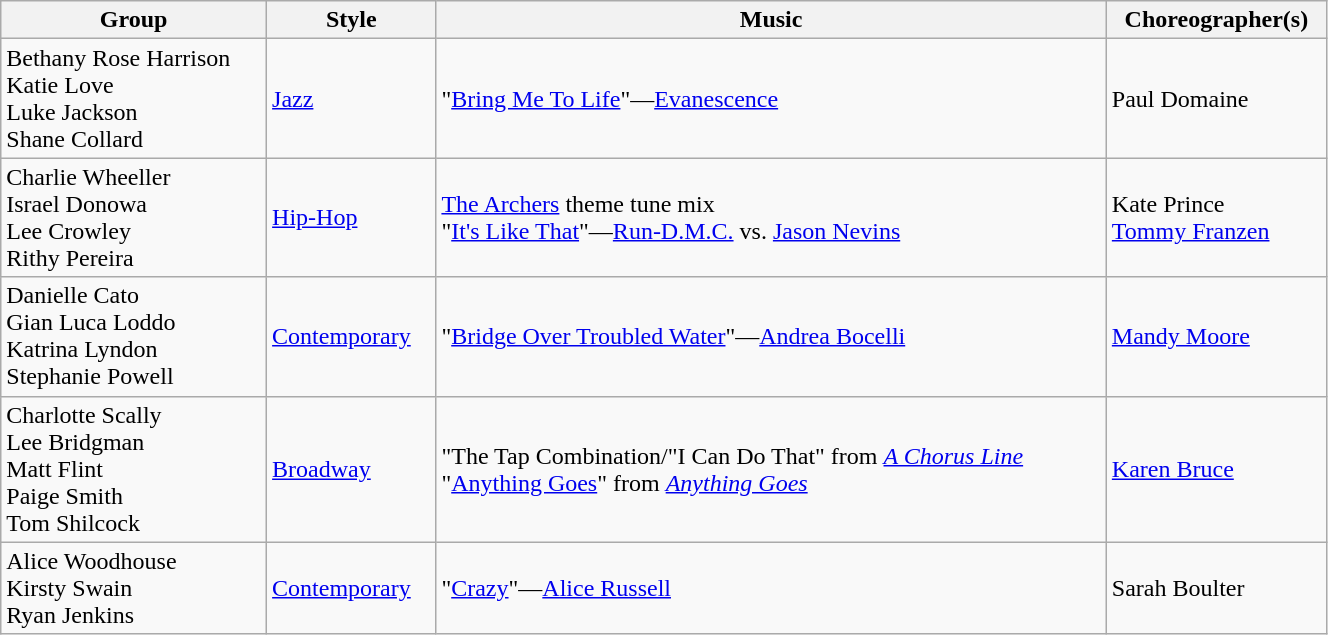<table class="wikitable" style="width:70%;">
<tr>
<th>Group</th>
<th>Style</th>
<th>Music</th>
<th>Choreographer(s)</th>
</tr>
<tr>
<td>Bethany Rose Harrison<br>Katie Love<br>Luke Jackson<br>Shane Collard</td>
<td><a href='#'>Jazz</a></td>
<td>"<a href='#'>Bring Me To Life</a>"—<a href='#'>Evanescence</a></td>
<td>Paul Domaine</td>
</tr>
<tr>
<td>Charlie Wheeller<br>Israel Donowa<br>Lee Crowley<br>Rithy Pereira</td>
<td><a href='#'>Hip-Hop</a></td>
<td><a href='#'>The Archers</a> theme tune mix <br>"<a href='#'>It's Like That</a>"—<a href='#'>Run-D.M.C.</a> vs. <a href='#'>Jason Nevins</a></td>
<td>Kate Prince<br><a href='#'>Tommy Franzen</a></td>
</tr>
<tr>
<td>Danielle Cato<br>Gian Luca Loddo<br>Katrina Lyndon<br>Stephanie Powell</td>
<td><a href='#'>Contemporary</a></td>
<td>"<a href='#'>Bridge Over Troubled Water</a>"—<a href='#'>Andrea Bocelli</a></td>
<td><a href='#'>Mandy Moore</a></td>
</tr>
<tr>
<td>Charlotte Scally<br>Lee Bridgman<br>Matt Flint<br>Paige Smith<br>Tom Shilcock</td>
<td><a href='#'>Broadway</a></td>
<td>"The Tap Combination/"I Can Do That" from <em><a href='#'>A Chorus Line</a></em><br>"<a href='#'>Anything Goes</a>" from <em><a href='#'>Anything Goes</a></em></td>
<td><a href='#'>Karen Bruce</a></td>
</tr>
<tr>
<td>Alice Woodhouse<br>Kirsty Swain<br>Ryan Jenkins</td>
<td><a href='#'>Contemporary</a></td>
<td>"<a href='#'>Crazy</a>"—<a href='#'>Alice Russell</a></td>
<td>Sarah Boulter</td>
</tr>
</table>
